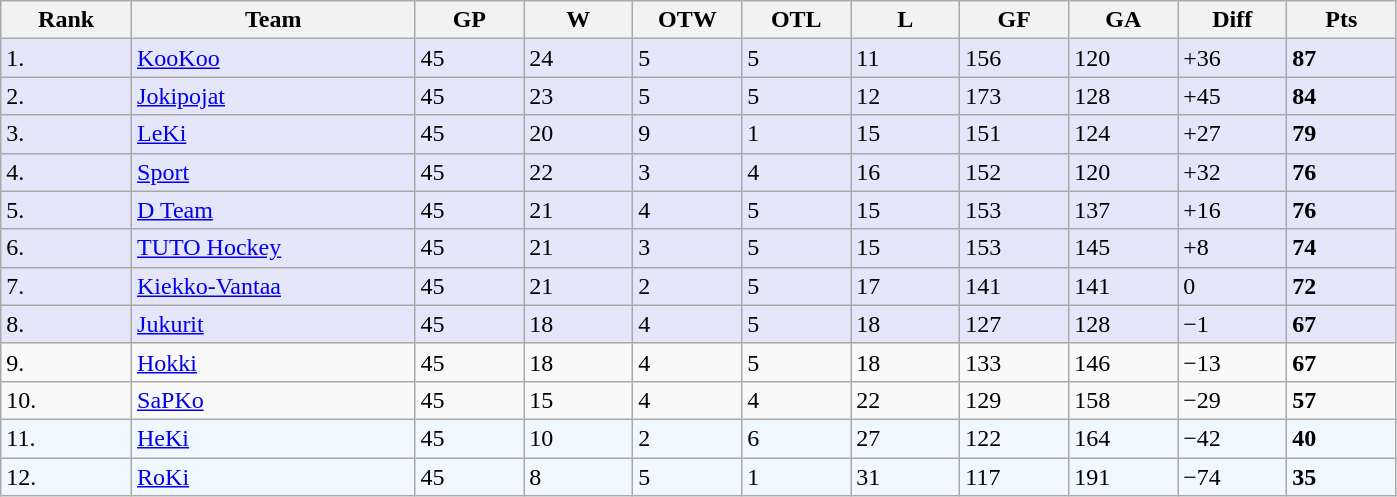<table class="wikitable">
<tr>
<th bgcolor="#DDDDFF" width="6%" align="left">Rank</th>
<th bgcolor="#DDDDFF" width="13%">Team</th>
<th bgcolor="#DDDDFF" width="5%">GP</th>
<th bgcolor="#DDDDFF" width="5%">W</th>
<th bgcolor="#DDDDFF" width="5%">OTW</th>
<th bgcolor="#DDDDFF" width="5%">OTL</th>
<th bgcolor="#DDDDFF" width="5%">L</th>
<th bgcolor="#DDDDFF" width="5%">GF</th>
<th bgcolor="#DDDDFF" width="5%">GA</th>
<th bgcolor="#DDDDFF" width="5%">Diff</th>
<th bgcolor="#DDDDFF" width="5%">Pts</th>
</tr>
<tr bgcolor="#e6e6fa">
<td align="left">1.</td>
<td><a href='#'>KooKoo</a></td>
<td>45</td>
<td>24</td>
<td>5</td>
<td>5</td>
<td>11</td>
<td>156</td>
<td>120</td>
<td>+36</td>
<td><strong>87</strong></td>
</tr>
<tr bgcolor="#e6e6fa">
<td align="left">2.</td>
<td><a href='#'>Jokipojat</a></td>
<td>45</td>
<td>23</td>
<td>5</td>
<td>5</td>
<td>12</td>
<td>173</td>
<td>128</td>
<td>+45</td>
<td><strong>84</strong></td>
</tr>
<tr bgcolor="#e6e6fa">
<td align="left">3.</td>
<td><a href='#'>LeKi</a></td>
<td>45</td>
<td>20</td>
<td>9</td>
<td>1</td>
<td>15</td>
<td>151</td>
<td>124</td>
<td>+27</td>
<td><strong>79</strong></td>
</tr>
<tr bgcolor="#e6e6fa">
<td align="left">4.</td>
<td><a href='#'>Sport</a></td>
<td>45</td>
<td>22</td>
<td>3</td>
<td>4</td>
<td>16</td>
<td>152</td>
<td>120</td>
<td>+32</td>
<td><strong>76</strong></td>
</tr>
<tr bgcolor="#e6e6fa">
<td align="left">5.</td>
<td><a href='#'>D Team</a></td>
<td>45</td>
<td>21</td>
<td>4</td>
<td>5</td>
<td>15</td>
<td>153</td>
<td>137</td>
<td>+16</td>
<td><strong>76</strong></td>
</tr>
<tr bgcolor="#e6e6fa">
<td align="left">6.</td>
<td><a href='#'>TUTO Hockey</a></td>
<td>45</td>
<td>21</td>
<td>3</td>
<td>5</td>
<td>15</td>
<td>153</td>
<td>145</td>
<td>+8</td>
<td><strong>74</strong></td>
</tr>
<tr bgcolor="#e6e6fa">
<td align="left">7.</td>
<td><a href='#'>Kiekko-Vantaa</a></td>
<td>45</td>
<td>21</td>
<td>2</td>
<td>5</td>
<td>17</td>
<td>141</td>
<td>141</td>
<td>0</td>
<td><strong>72</strong></td>
</tr>
<tr bgcolor="#e6e6fa">
<td align="left">8.</td>
<td><a href='#'>Jukurit</a></td>
<td>45</td>
<td>18</td>
<td>4</td>
<td>5</td>
<td>18</td>
<td>127</td>
<td>128</td>
<td>−1</td>
<td><strong>67</strong></td>
</tr>
<tr>
<td align="left">9.</td>
<td><a href='#'>Hokki</a></td>
<td>45</td>
<td>18</td>
<td>4</td>
<td>5</td>
<td>18</td>
<td>133</td>
<td>146</td>
<td>−13</td>
<td><strong>67</strong></td>
</tr>
<tr>
<td align="left">10.</td>
<td><a href='#'>SaPKo</a></td>
<td>45</td>
<td>15</td>
<td>4</td>
<td>4</td>
<td>22</td>
<td>129</td>
<td>158</td>
<td>−29</td>
<td><strong>57</strong></td>
</tr>
<tr bgcolor="#f0f8ff">
<td align="left">11.</td>
<td><a href='#'>HeKi</a></td>
<td>45</td>
<td>10</td>
<td>2</td>
<td>6</td>
<td>27</td>
<td>122</td>
<td>164</td>
<td>−42</td>
<td><strong>40</strong></td>
</tr>
<tr bgcolor="#f0f8ff">
<td align="left">12.</td>
<td><a href='#'>RoKi</a></td>
<td>45</td>
<td>8</td>
<td>5</td>
<td>1</td>
<td>31</td>
<td>117</td>
<td>191</td>
<td>−74</td>
<td><strong>35</strong></td>
</tr>
</table>
